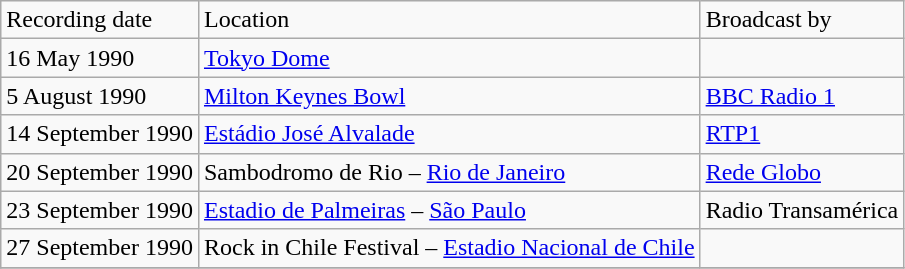<table class="wikitable">
<tr>
<td>Recording date</td>
<td>Location</td>
<td>Broadcast by</td>
</tr>
<tr>
<td>16 May 1990</td>
<td><a href='#'>Tokyo Dome</a></td>
<td></td>
</tr>
<tr>
<td>5 August 1990</td>
<td><a href='#'>Milton Keynes Bowl</a></td>
<td><a href='#'>BBC Radio 1</a></td>
</tr>
<tr>
<td>14 September 1990</td>
<td><a href='#'>Estádio José Alvalade</a></td>
<td><a href='#'>RTP1</a></td>
</tr>
<tr>
<td>20 September 1990</td>
<td>Sambodromo de Rio – <a href='#'>Rio de Janeiro</a></td>
<td><a href='#'>Rede Globo</a></td>
</tr>
<tr>
<td>23 September 1990</td>
<td><a href='#'>Estadio de Palmeiras</a> – <a href='#'>São Paulo</a></td>
<td>Radio Transamérica</td>
</tr>
<tr>
<td>27 September 1990</td>
<td>Rock in Chile Festival – <a href='#'>Estadio Nacional de Chile</a></td>
<td></td>
</tr>
<tr 29 September 1990 - Derby Festival - >
</tr>
</table>
